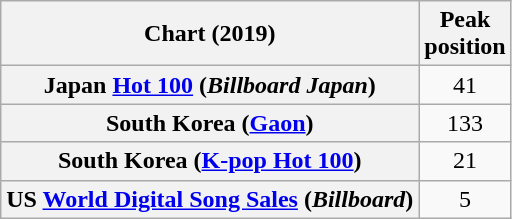<table class="wikitable sortable plainrowheaders" style="text-align:center">
<tr>
<th scope="col">Chart (2019)</th>
<th scope="col">Peak<br>position</th>
</tr>
<tr>
<th scope="row">Japan <a href='#'>Hot 100</a> (<em>Billboard Japan</em>)</th>
<td>41</td>
</tr>
<tr>
<th scope="row">South Korea (<a href='#'>Gaon</a>)</th>
<td>133</td>
</tr>
<tr>
<th scope="row">South Korea (<a href='#'>K-pop Hot 100</a>)</th>
<td>21</td>
</tr>
<tr>
<th scope="row">US <a href='#'>World Digital Song Sales</a> (<em>Billboard</em>)</th>
<td>5</td>
</tr>
</table>
